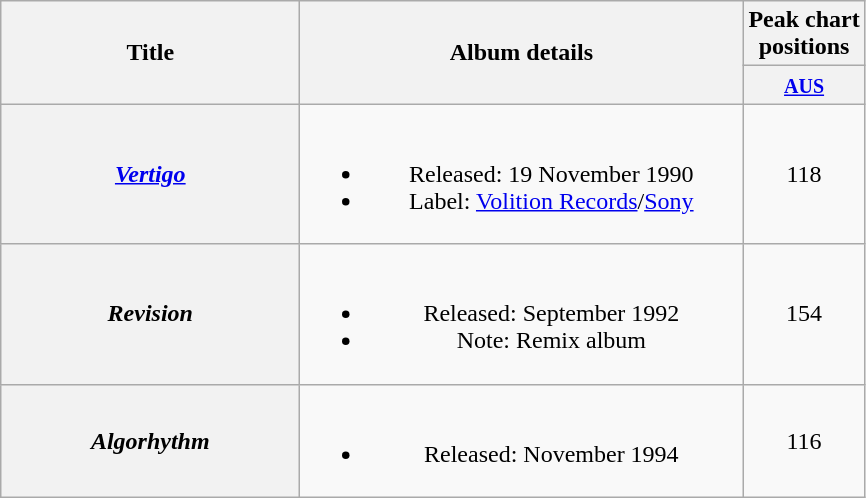<table class="wikitable plainrowheaders" style="text-align:center;" border="1">
<tr>
<th scope="col" rowspan="2" style="width:12em;">Title</th>
<th scope="col" rowspan="2" style="width:18em;">Album details</th>
<th scope="col" colspan="1">Peak chart<br>positions</th>
</tr>
<tr>
<th scope="col" style="text-align:center;"><small><a href='#'>AUS</a><br></small></th>
</tr>
<tr>
<th scope="row"><em><a href='#'>Vertigo</a></em></th>
<td><br><ul><li>Released: 19 November 1990</li><li>Label: <a href='#'>Volition Records</a>/<a href='#'>Sony</a></li></ul></td>
<td align="center">118</td>
</tr>
<tr>
<th scope="row"><em>Revision</em></th>
<td><br><ul><li>Released: September 1992</li><li>Note: Remix album</li></ul></td>
<td align="center">154</td>
</tr>
<tr>
<th scope="row"><em>Algorhythm</em></th>
<td><br><ul><li>Released: November 1994</li></ul></td>
<td align="center">116</td>
</tr>
</table>
